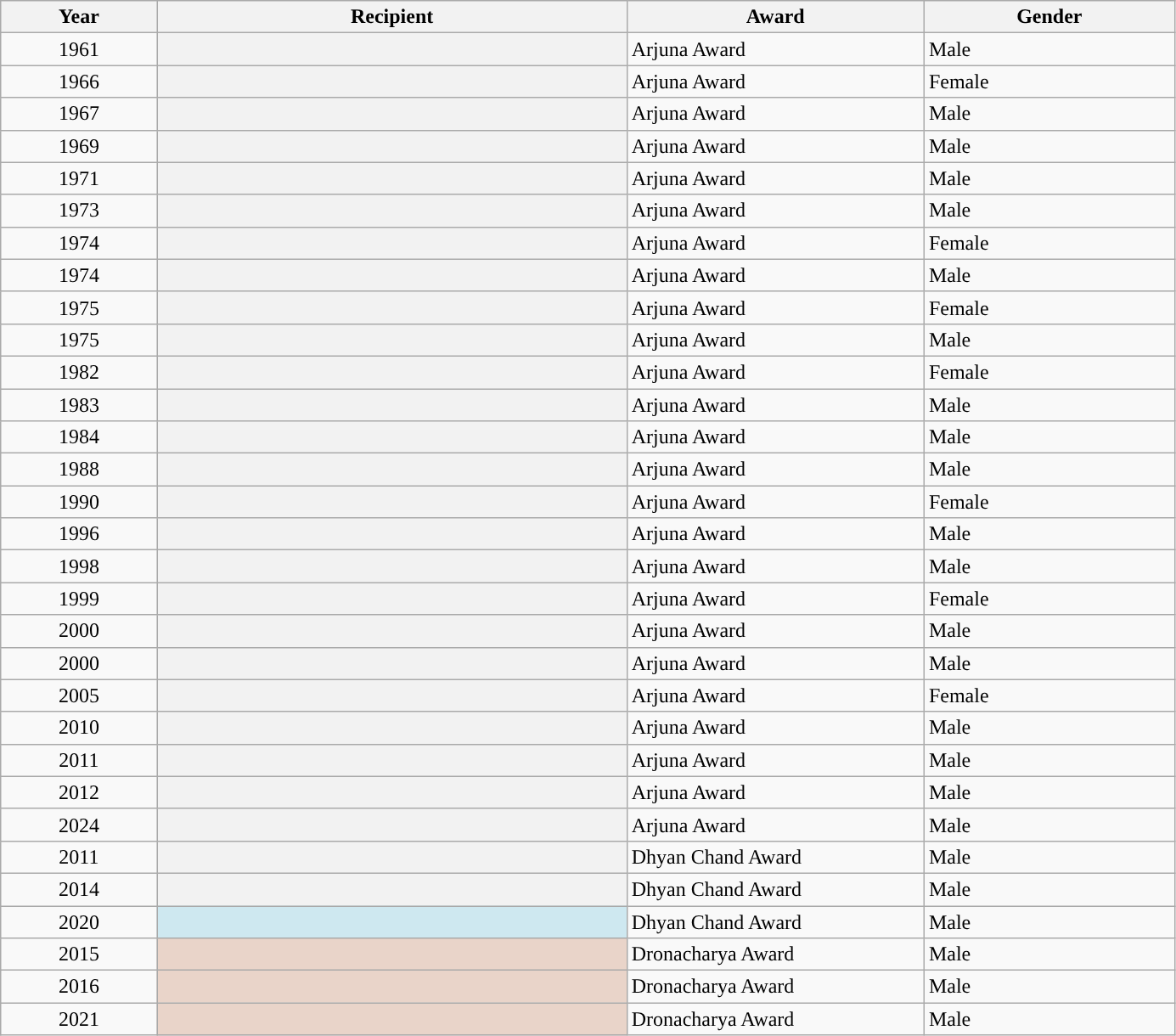<table class="wikitable plainrowheaders sortable" style="width:73%">
<tr>
<th scope="col" style="width:10%">Year</th>
<th scope="col" style="width:30%">Recipient</th>
<th scope="col" style="width:19%">Award</th>
<th scope="col" style="width:16%">Gender</th>
</tr>
<tr>
<td style="text-align:center;">1961</td>
<th scope="row"></th>
<td>Arjuna Award</td>
<td>Male</td>
</tr>
<tr>
<td style="text-align:center;">1966</td>
<th scope="row"></th>
<td>Arjuna Award</td>
<td>Female</td>
</tr>
<tr>
<td style="text-align:center;">1967</td>
<th scope="row"></th>
<td>Arjuna Award</td>
<td>Male</td>
</tr>
<tr>
<td style="text-align:center;">1969</td>
<th scope="row"></th>
<td>Arjuna Award</td>
<td>Male</td>
</tr>
<tr>
<td style="text-align:center;">1971</td>
<th scope="row"></th>
<td>Arjuna Award</td>
<td>Male</td>
</tr>
<tr>
<td style="text-align:center;">1973</td>
<th scope="row"></th>
<td>Arjuna Award</td>
<td>Male</td>
</tr>
<tr>
<td style="text-align:center;">1974</td>
<th scope="row"></th>
<td>Arjuna Award</td>
<td>Female</td>
</tr>
<tr>
<td style="text-align:center;">1974</td>
<th scope="row"></th>
<td>Arjuna Award</td>
<td>Male</td>
</tr>
<tr>
<td style="text-align:center;">1975</td>
<th scope="row"></th>
<td>Arjuna Award</td>
<td>Female</td>
</tr>
<tr>
<td style="text-align:center;">1975</td>
<th scope="row"></th>
<td>Arjuna Award</td>
<td>Male</td>
</tr>
<tr>
<td style="text-align:center;">1982</td>
<th scope="row"></th>
<td>Arjuna Award</td>
<td>Female</td>
</tr>
<tr>
<td style="text-align:center;">1983</td>
<th scope="row"></th>
<td>Arjuna Award</td>
<td>Male</td>
</tr>
<tr>
<td style="text-align:center;">1984</td>
<th scope="row"></th>
<td>Arjuna Award</td>
<td>Male</td>
</tr>
<tr>
<td style="text-align:center;">1988</td>
<th scope="row"></th>
<td>Arjuna Award</td>
<td>Male</td>
</tr>
<tr>
<td style="text-align:center;">1990</td>
<th scope="row"></th>
<td>Arjuna Award</td>
<td>Female</td>
</tr>
<tr>
<td style="text-align:center;">1996</td>
<th scope="row"></th>
<td>Arjuna Award</td>
<td>Male</td>
</tr>
<tr>
<td style="text-align:center;">1998</td>
<th scope="row"></th>
<td>Arjuna Award</td>
<td>Male</td>
</tr>
<tr>
<td style="text-align:center;">1999</td>
<th scope="row"></th>
<td>Arjuna Award</td>
<td>Female</td>
</tr>
<tr>
<td style="text-align:center;">2000</td>
<th scope="row"></th>
<td>Arjuna Award</td>
<td>Male</td>
</tr>
<tr>
<td style="text-align:center;">2000</td>
<th scope="row"></th>
<td>Arjuna Award</td>
<td>Male</td>
</tr>
<tr>
<td style="text-align:center;">2005</td>
<th scope="row"></th>
<td>Arjuna Award</td>
<td>Female</td>
</tr>
<tr>
<td style="text-align:center;">2010</td>
<th scope="row"></th>
<td>Arjuna Award</td>
<td>Male</td>
</tr>
<tr>
<td style="text-align:center;">2011</td>
<th scope="row"></th>
<td>Arjuna Award</td>
<td>Male</td>
</tr>
<tr>
<td style="text-align:center;">2012</td>
<th scope="row"></th>
<td>Arjuna Award</td>
<td>Male</td>
</tr>
<tr>
<td style="text-align:center;">2024</td>
<th scope="row"></th>
<td>Arjuna Award</td>
<td>Male</td>
</tr>
<tr>
<td style="text-align:center;">2011</td>
<th scope="row"></th>
<td>Dhyan Chand Award</td>
<td>Male</td>
</tr>
<tr>
<td style="text-align:center;">2014</td>
<th scope="row"></th>
<td>Dhyan Chand Award</td>
<td>Male</td>
</tr>
<tr>
<td style="text-align:center;">2020</td>
<th scope="row" style="background-color:#CEE8F0;"></th>
<td>Dhyan Chand Award</td>
<td>Male</td>
</tr>
<tr>
<td style="text-align:center;">2015</td>
<th scope="row" style="background-color:#E9D4C9"> </th>
<td>Dronacharya Award</td>
<td>Male</td>
</tr>
<tr>
<td style="text-align:center;">2016</td>
<th scope="row" style="background-color:#E9D4C9"> </th>
<td>Dronacharya Award</td>
<td>Male</td>
</tr>
<tr>
<td style="text-align:center;">2021</td>
<th scope="row" style="background-color:#E9D4C9"> </th>
<td>Dronacharya Award</td>
<td>Male</td>
</tr>
</table>
